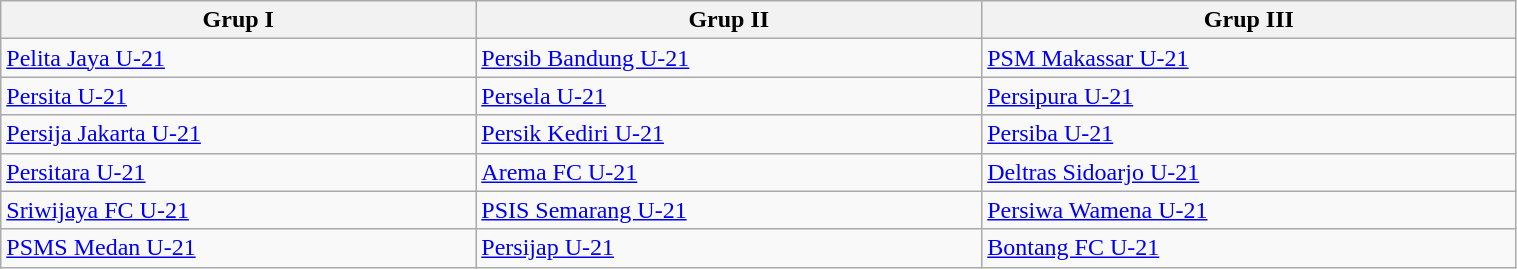<table class="wikitable" style="width:80%;">
<tr>
<th>Grup I</th>
<th>Grup II</th>
<th>Grup III</th>
</tr>
<tr>
<td><a href='#'>Pelita Jaya U-21</a></td>
<td><a href='#'>Persib Bandung U-21</a></td>
<td><a href='#'>PSM Makassar U-21</a></td>
</tr>
<tr>
<td><a href='#'>Persita U-21</a></td>
<td><a href='#'>Persela U-21</a></td>
<td><a href='#'>Persipura U-21</a></td>
</tr>
<tr>
<td><a href='#'>Persija Jakarta U-21</a></td>
<td><a href='#'>Persik Kediri U-21</a></td>
<td><a href='#'>Persiba U-21</a></td>
</tr>
<tr>
<td><a href='#'>Persitara U-21</a></td>
<td><a href='#'>Arema FC U-21</a></td>
<td><a href='#'>Deltras Sidoarjo U-21</a></td>
</tr>
<tr>
<td><a href='#'>Sriwijaya FC U-21</a></td>
<td><a href='#'>PSIS Semarang U-21</a></td>
<td><a href='#'>Persiwa Wamena U-21</a></td>
</tr>
<tr>
<td><a href='#'>PSMS Medan U-21</a></td>
<td><a href='#'>Persijap U-21</a></td>
<td><a href='#'>Bontang FC U-21</a></td>
</tr>
</table>
